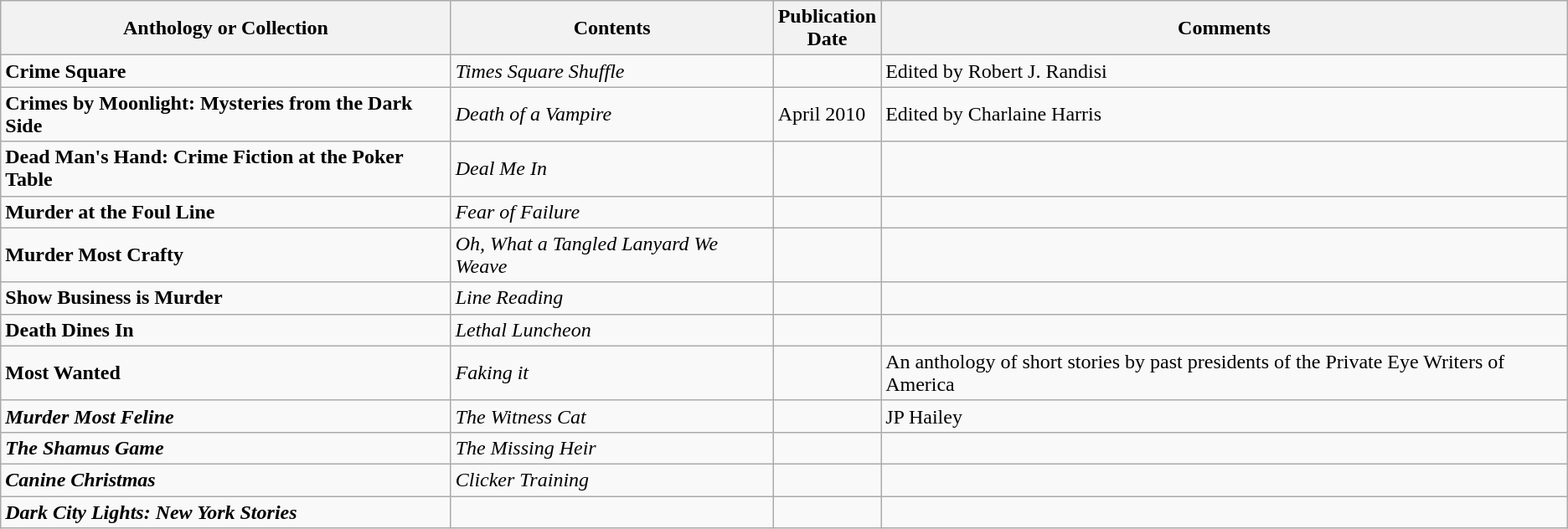<table class="wikitable">
<tr>
<th>Anthology or Collection</th>
<th>Contents</th>
<th>Publication<br>Date</th>
<th>Comments</th>
</tr>
<tr>
<td><strong>Crime Square</strong></td>
<td><em>Times Square Shuffle</em></td>
<td></td>
<td>Edited by Robert J. Randisi</td>
</tr>
<tr>
<td><strong>Crimes by Moonlight: Mysteries from the Dark Side</strong></td>
<td><em>Death of a Vampire</em></td>
<td>April 2010</td>
<td>Edited by Charlaine Harris</td>
</tr>
<tr>
<td><strong>Dead Man's Hand: Crime Fiction at the Poker Table</strong></td>
<td><em>Deal Me In</em></td>
<td></td>
<td></td>
</tr>
<tr>
<td><strong>Murder at the Foul Line</strong></td>
<td><em>Fear of Failure</em></td>
<td></td>
<td></td>
</tr>
<tr>
<td><strong>Murder Most Crafty</strong></td>
<td><em>Oh, What a Tangled Lanyard We Weave</em></td>
<td></td>
<td></td>
</tr>
<tr>
<td><strong>Show Business is Murder</strong></td>
<td><em>Line Reading</em></td>
<td></td>
<td></td>
</tr>
<tr>
<td><strong>Death Dines In</strong></td>
<td><em>Lethal Luncheon</em></td>
<td></td>
<td></td>
</tr>
<tr>
<td><strong>Most Wanted</strong></td>
<td><em>Faking it</em></td>
<td></td>
<td>An anthology of short stories by past presidents of the Private Eye Writers of America</td>
</tr>
<tr>
<td><strong><em>Murder Most Feline</em></strong></td>
<td><em>The Witness Cat</em></td>
<td></td>
<td>JP Hailey</td>
</tr>
<tr>
<td><strong><em>The Shamus Game</em></strong></td>
<td><em>The Missing Heir</em></td>
<td></td>
<td></td>
</tr>
<tr>
<td><strong><em>Canine Christmas</em></strong></td>
<td><em>Clicker Training</em></td>
<td></td>
<td></td>
</tr>
<tr>
<td><strong><em>Dark City Lights: New York Stories</em></strong></td>
<td></td>
<td></td>
<td></td>
</tr>
</table>
